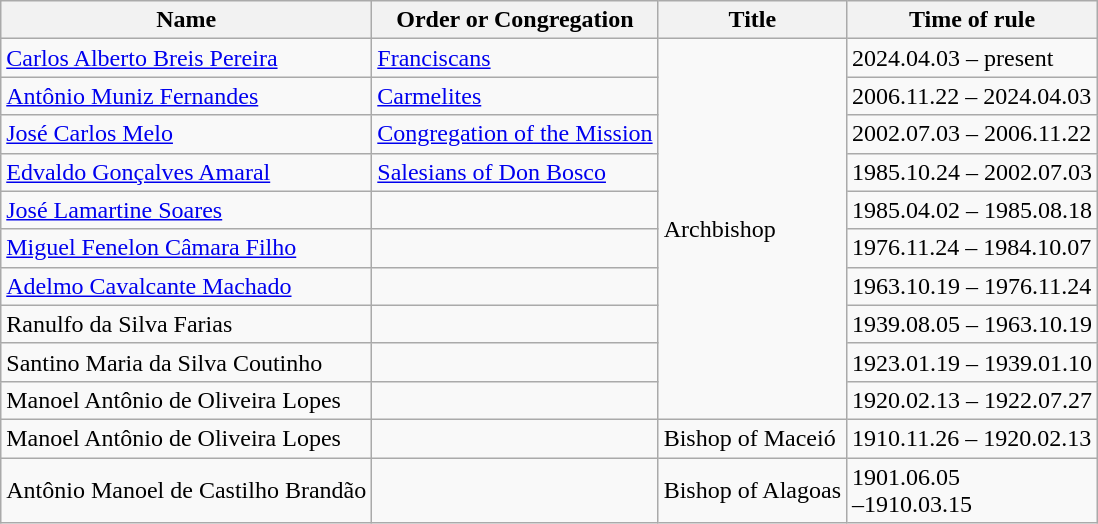<table class="wikitable">
<tr>
<th>Name</th>
<th>Order or Congregation</th>
<th>Title</th>
<th>Time of rule</th>
</tr>
<tr>
<td><a href='#'>Carlos Alberto Breis Pereira</a></td>
<td><a href='#'>Franciscans</a></td>
<td rowspan="10">Archbishop</td>
<td>2024.04.03 – present</td>
</tr>
<tr>
<td><a href='#'>Antônio Muniz Fernandes</a></td>
<td><a href='#'>Carmelites</a></td>
<td>2006.11.22 – 2024.04.03</td>
</tr>
<tr>
<td><a href='#'>José Carlos Melo</a></td>
<td><a href='#'>Congregation of the Mission</a></td>
<td>2002.07.03 – 2006.11.22</td>
</tr>
<tr>
<td><a href='#'>Edvaldo Gonçalves Amaral</a></td>
<td><a href='#'>Salesians of Don Bosco</a></td>
<td>1985.10.24 – 2002.07.03</td>
</tr>
<tr>
<td><a href='#'>José Lamartine Soares</a></td>
<td></td>
<td>1985.04.02 – 1985.08.18</td>
</tr>
<tr>
<td><a href='#'>Miguel Fenelon Câmara Filho</a></td>
<td></td>
<td>1976.11.24 – 1984.10.07</td>
</tr>
<tr>
<td><a href='#'>Adelmo Cavalcante Machado</a></td>
<td></td>
<td>1963.10.19 – 1976.11.24</td>
</tr>
<tr>
<td>Ranulfo da Silva Farias</td>
<td></td>
<td>1939.08.05 – 1963.10.19</td>
</tr>
<tr>
<td>Santino Maria da Silva Coutinho</td>
<td></td>
<td>1923.01.19 – 1939.01.10</td>
</tr>
<tr>
<td>Manoel Antônio de Oliveira Lopes</td>
<td></td>
<td>1920.02.13 – 1922.07.27</td>
</tr>
<tr>
<td>Manoel Antônio de Oliveira Lopes</td>
<td></td>
<td>Bishop of Maceió</td>
<td>1910.11.26 – 1920.02.13</td>
</tr>
<tr>
<td>Antônio Manoel de Castilho Brandão</td>
<td></td>
<td>Bishop of Alagoas</td>
<td>1901.06.05<br>–1910.03.15</td>
</tr>
</table>
